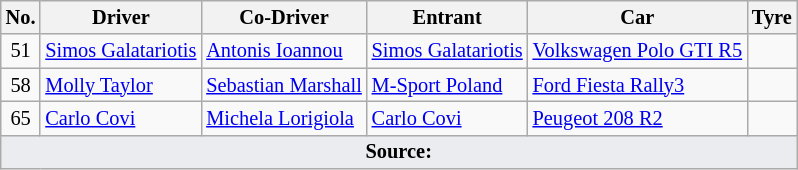<table class="wikitable" style="font-size: 85%;">
<tr>
<th>No.</th>
<th>Driver</th>
<th>Co-Driver</th>
<th>Entrant</th>
<th>Car</th>
<th>Tyre</th>
</tr>
<tr>
<td align="center">51</td>
<td> <a href='#'>Simos Galatariotis</a></td>
<td> <a href='#'>Antonis Ioannou</a></td>
<td> <a href='#'>Simos Galatariotis</a></td>
<td><a href='#'>Volkswagen Polo GTI R5</a></td>
<td align="center"></td>
</tr>
<tr>
<td align="center">58</td>
<td> <a href='#'>Molly Taylor</a></td>
<td> <a href='#'>Sebastian Marshall</a></td>
<td> <a href='#'>M-Sport Poland</a></td>
<td><a href='#'>Ford Fiesta Rally3</a></td>
<td align="center"></td>
</tr>
<tr>
<td align="center">65</td>
<td> <a href='#'>Carlo Covi</a></td>
<td> <a href='#'>Michela Lorigiola</a></td>
<td> <a href='#'>Carlo Covi</a></td>
<td><a href='#'>Peugeot 208 R2</a></td>
<td align="center"></td>
</tr>
<tr>
<td colspan="6" style="background-color:#EAECF0;text-align:center"><strong>Source:</strong></td>
</tr>
</table>
